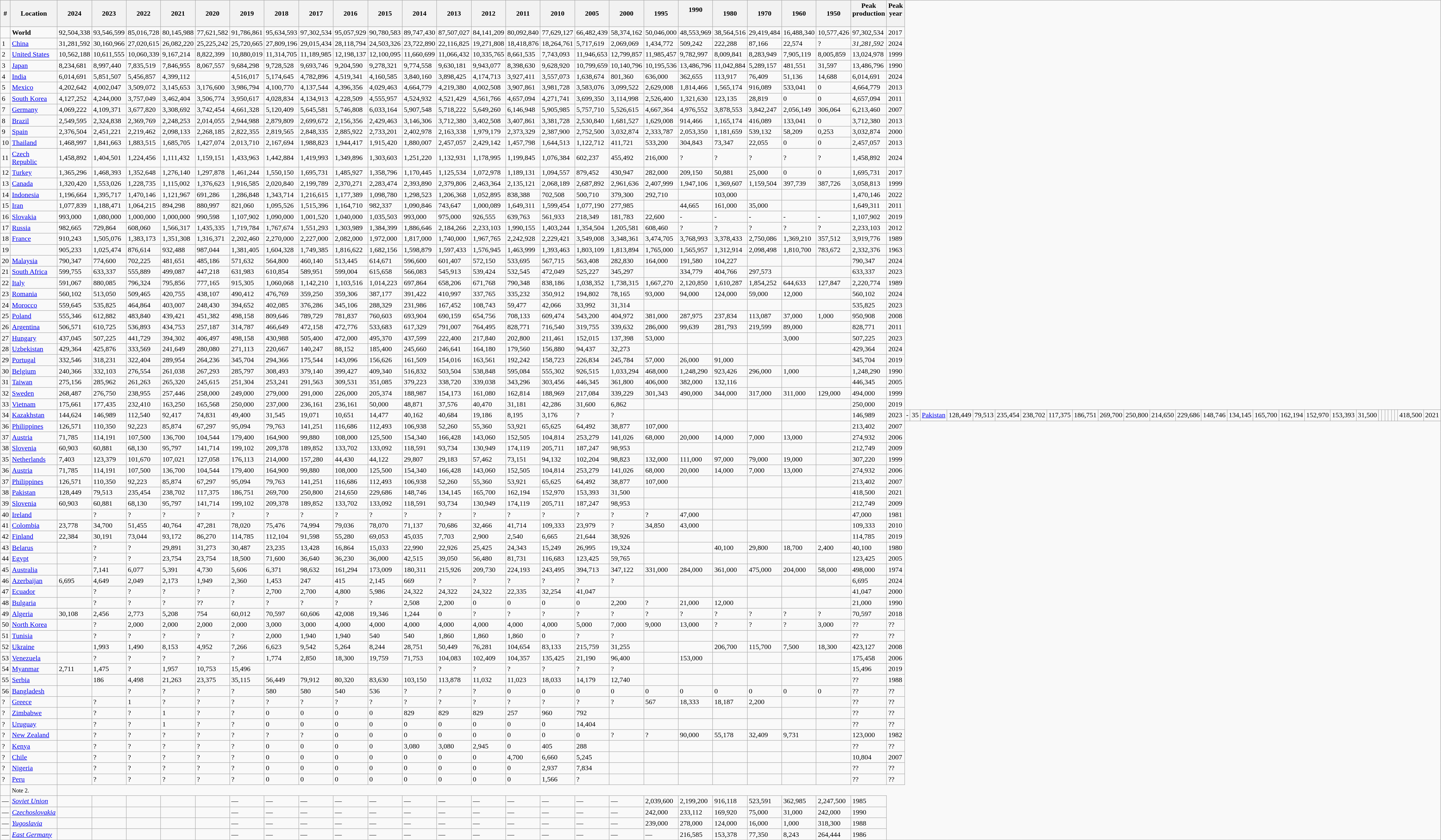<table class="wikitable sortable col2left" >
<tr>
<th data-sort-type="number">#</th>
<th>Location</th>
<th>2024</th>
<th>2023</th>
<th>2022</th>
<th>2021</th>
<th>2020</th>
<th>2019</th>
<th ! data-sort-type="number">2018<br></th>
<th data-sort-type="number">2017</th>
<th ! data-sort-type="number">2016<br></th>
<th ! data-sort-type="number">2015<br></th>
<th data-sort-type="number">2014<br></th>
<th data-sort-type="number">2013<br></th>
<th data-sort-type="number">2012<br></th>
<th data-sort-type="number">2011<br></th>
<th data-sort-type="number">2010<br></th>
<th data-sort-type="number">2005<br></th>
<th data-sort-type="number">2000<br></th>
<th data-sort-type="number">1995<br></th>
<th data-sort-type="number">1990<br><br></th>
<th data-sort-type="number">1980<br></th>
<th data-sort-type="number">1970<br></th>
<th data-sort-type="number">1960<br></th>
<th data-sort-type="number">1950<br></th>
<th data-sort-type="number">Peak<br>production<br><br></th>
<th data-sort-type="number">Peak<br>year<br><br></th>
</tr>
<tr>
<td></td>
<td><strong>World</strong></td>
<td>92,504,338</td>
<td>93,546,599</td>
<td>85,016,728</td>
<td>80,145,988</td>
<td>77,621,582</td>
<td>91,786,861</td>
<td>95,634,593</td>
<td>97,302,534</td>
<td>95,057,929</td>
<td>90,780,583</td>
<td>89,747,430</td>
<td>87,507,027</td>
<td>84,141,209</td>
<td>80,092,840</td>
<td>77,629,127</td>
<td>66,482,439</td>
<td>58,374,162</td>
<td>50,046,000</td>
<td>48,553,969</td>
<td>38,564,516</td>
<td>29,419,484</td>
<td>16,488,340</td>
<td>10,577,426</td>
<td>97,302,534</td>
<td>2017</td>
</tr>
<tr>
<td>1</td>
<td><a href='#'>China</a></td>
<td>31,281,592</td>
<td>30,160,966</td>
<td>27,020,615</td>
<td>26,082,220</td>
<td>25,225,242</td>
<td>25,720,665</td>
<td>27,809,196</td>
<td>29,015,434</td>
<td>28,118,794</td>
<td>24,503,326</td>
<td>23,722,890</td>
<td>22,116,825</td>
<td>19,271,808</td>
<td>18,418,876</td>
<td>18,264,761</td>
<td>5,717,619</td>
<td>2,069,069</td>
<td>1,434,772</td>
<td>509,242</td>
<td>222,288</td>
<td>87,166</td>
<td>22,574</td>
<td>?</td>
<td><em>31,281,592</em></td>
<td>2024</td>
</tr>
<tr>
<td>2</td>
<td><a href='#'>United States</a></td>
<td>10,562,188</td>
<td>10,611,555</td>
<td>10,060,339</td>
<td>9,167,214</td>
<td>8,822,399</td>
<td>10,880,019</td>
<td>11,314,705</td>
<td>11,189,985</td>
<td>12,198,137</td>
<td>12,100,095</td>
<td>11,660,699</td>
<td>11,066,432</td>
<td>10,335,765</td>
<td>8,661,535</td>
<td>7,743,093</td>
<td>11,946,653</td>
<td>12,799,857</td>
<td>11,985,457</td>
<td>9,782,997</td>
<td>8,009,841</td>
<td>8,283,949</td>
<td>7,905,119</td>
<td>8,005,859</td>
<td>13,024,978</td>
<td>1999</td>
</tr>
<tr>
<td>3</td>
<td><a href='#'>Japan</a></td>
<td>8,234,681</td>
<td>8,997,440</td>
<td>7,835,519</td>
<td>7,846,955</td>
<td>8,067,557</td>
<td>9,684,298</td>
<td>9,728,528</td>
<td>9,693,746</td>
<td>9,204,590</td>
<td>9,278,321</td>
<td>9,774,558</td>
<td>9,630,181</td>
<td>9,943,077</td>
<td>8,398,630</td>
<td>9,628,920</td>
<td>10,799,659</td>
<td>10,140,796</td>
<td>10,195,536</td>
<td>13,486,796</td>
<td>11,042,884</td>
<td>5,289,157</td>
<td>481,551</td>
<td>31,597</td>
<td>13,486,796</td>
<td>1990</td>
</tr>
<tr>
<td>4</td>
<td><a href='#'>India</a></td>
<td>6,014,691</td>
<td>5,851,507</td>
<td>5,456,857</td>
<td>4,399,112</td>
<td></td>
<td>4,516,017</td>
<td>5,174,645</td>
<td>4,782,896</td>
<td>4,519,341</td>
<td>4,160,585</td>
<td>3,840,160</td>
<td>3,898,425</td>
<td>4,174,713</td>
<td>3,927,411</td>
<td>3,557,073</td>
<td>1,638,674</td>
<td>801,360</td>
<td>636,000</td>
<td>362,655</td>
<td>113,917</td>
<td>76,409</td>
<td>51,136</td>
<td>14,688</td>
<td>6,014,691</td>
<td>2024</td>
</tr>
<tr>
<td>5</td>
<td align="left"><a href='#'>Mexico</a></td>
<td>4,202,642</td>
<td>4,002,047</td>
<td>3,509,072</td>
<td>3,145,653</td>
<td>3,176,600</td>
<td>3,986,794</td>
<td>4,100,770</td>
<td>4,137,544</td>
<td>4,396,356</td>
<td>4,029,463</td>
<td>4,664,779</td>
<td>4,219,380</td>
<td>4,002,508</td>
<td>3,907,861</td>
<td>3,981,728</td>
<td>3,583,076</td>
<td>3,099,522</td>
<td>2,629,008</td>
<td>1,814,466</td>
<td>1,565,174</td>
<td>916,089</td>
<td>533,041</td>
<td>0</td>
<td>4,664,779</td>
<td>2013</td>
</tr>
<tr>
<td>6</td>
<td align="left"><a href='#'>South Korea</a></td>
<td>4,127,252</td>
<td>4,244,000</td>
<td>3,757,049</td>
<td>3,462,404</td>
<td>3,506,774</td>
<td>3,950,617</td>
<td>4,028,834</td>
<td>4,134,913</td>
<td>4,228,509</td>
<td>4,555,957</td>
<td>4,524,932</td>
<td>4,521,429</td>
<td>4,561,766</td>
<td>4,657,094</td>
<td>4,271,741</td>
<td>3,699,350</td>
<td>3,114,998</td>
<td>2,526,400</td>
<td>1,321,630</td>
<td>123,135</td>
<td>28,819</td>
<td>0</td>
<td>0</td>
<td>4,657,094</td>
<td>2011</td>
</tr>
<tr>
<td>7</td>
<td><a href='#'>Germany</a></td>
<td>4,069,222</td>
<td>4,109,371</td>
<td>3,677,820</td>
<td>3,308,692</td>
<td>3,742,454</td>
<td>4,661,328</td>
<td>5,120,409</td>
<td>5,645,581</td>
<td>5,746,808</td>
<td>6,033,164</td>
<td>5,907,548</td>
<td>5,718,222</td>
<td>5,649,260</td>
<td>6,146,948</td>
<td>5,905,985</td>
<td>5,757,710</td>
<td>5,526,615</td>
<td>4,667,364</td>
<td>4,976,552</td>
<td>3,878,553</td>
<td>3,842,247</td>
<td>2,056,149</td>
<td>306,064</td>
<td>6,213,460</td>
<td>2007</td>
</tr>
<tr>
<td>8</td>
<td align="left"><a href='#'>Brazil</a></td>
<td>2,549,595</td>
<td>2,324,838</td>
<td>2,369,769</td>
<td>2,248,253</td>
<td>2,014,055</td>
<td>2,944,988</td>
<td>2,879,809</td>
<td>2,699,672</td>
<td>2,156,356</td>
<td>2,429,463</td>
<td>3,146,306</td>
<td>3,712,380</td>
<td>3,402,508</td>
<td>3,407,861</td>
<td>3,381,728</td>
<td>2,530,840</td>
<td>1,681,527</td>
<td>1,629,008</td>
<td>914,466</td>
<td>1,165,174</td>
<td>416,089</td>
<td>133,041</td>
<td>0</td>
<td>3,712,380</td>
<td>2013</td>
</tr>
<tr>
<td>9</td>
<td align="left"><a href='#'>Spain</a></td>
<td>2,376,504</td>
<td>2,451,221</td>
<td>2,219,462</td>
<td>2,098,133</td>
<td>2,268,185</td>
<td>2,822,355</td>
<td>2,819,565</td>
<td>2,848,335</td>
<td>2,885,922</td>
<td>2,733,201</td>
<td>2,402,978</td>
<td>2,163,338</td>
<td>1,979,179</td>
<td>2,373,329</td>
<td>2,387,900</td>
<td>2,752,500</td>
<td>3,032,874</td>
<td>2,333,787</td>
<td>2,053,350</td>
<td>1,181,659</td>
<td>539,132</td>
<td>58,209</td>
<td>0,253</td>
<td>3,032,874</td>
<td>2000</td>
</tr>
<tr>
<td>10</td>
<td><a href='#'>Thailand</a></td>
<td>1,468,997</td>
<td>1,841,663</td>
<td>1,883,515</td>
<td>1,685,705</td>
<td>1,427,074</td>
<td>2,013,710</td>
<td>2,167,694</td>
<td>1,988,823</td>
<td>1,944,417</td>
<td>1,915,420</td>
<td>1,880,007</td>
<td>2,457,057</td>
<td>2,429,142</td>
<td>1,457,798</td>
<td>1,644,513</td>
<td>1,122,712</td>
<td>411,721</td>
<td>533,200</td>
<td>304,843</td>
<td>73,347</td>
<td>22,055</td>
<td>0</td>
<td>0</td>
<td>2,457,057</td>
<td>2013</td>
</tr>
<tr>
<td>11</td>
<td align="left"><a href='#'>Czech Republic</a></td>
<td>1,458,892</td>
<td>1,404,501</td>
<td>1,224,456</td>
<td>1,111,432</td>
<td>1,159,151</td>
<td>1,433,963</td>
<td>1,442,884</td>
<td>1,419,993</td>
<td>1,349,896</td>
<td>1,303,603</td>
<td>1,251,220</td>
<td>1,132,931</td>
<td>1,178,995</td>
<td>1,199,845</td>
<td>1,076,384</td>
<td>602,237</td>
<td>455,492</td>
<td>216,000</td>
<td>?</td>
<td>?</td>
<td>?</td>
<td>?</td>
<td>?</td>
<td>1,458,892</td>
<td>2024</td>
</tr>
<tr>
<td>12</td>
<td><a href='#'>Turkey</a></td>
<td>1,365,296</td>
<td>1,468,393</td>
<td>1,352,648</td>
<td>1,276,140</td>
<td>1,297,878</td>
<td>1,461,244</td>
<td>1,550,150</td>
<td>1,695,731</td>
<td>1,485,927</td>
<td>1,358,796</td>
<td>1,170,445</td>
<td>1,125,534</td>
<td>1,072,978</td>
<td>1,189,131</td>
<td>1,094,557</td>
<td>879,452</td>
<td>430,947</td>
<td>282,000</td>
<td>209,150</td>
<td>50,881</td>
<td>25,000</td>
<td>0</td>
<td>0</td>
<td>1,695,731</td>
<td>2017</td>
</tr>
<tr>
<td>13</td>
<td align="left"><a href='#'>Canada</a></td>
<td>1,320,420</td>
<td>1,553,026</td>
<td>1,228,735</td>
<td>1,115,002</td>
<td>1,376,623</td>
<td>1,916,585</td>
<td>2,020,840</td>
<td>2,199,789</td>
<td>2,370,271</td>
<td>2,283,474</td>
<td>2,393,890</td>
<td>2,379,806</td>
<td>2,463,364</td>
<td>2,135,121</td>
<td>2,068,189</td>
<td>2,687,892</td>
<td>2,961,636</td>
<td>2,407,999</td>
<td>1,947,106</td>
<td>1,369,607</td>
<td>1,159,504</td>
<td>397,739</td>
<td>387,726</td>
<td>3,058,813</td>
<td>1999</td>
</tr>
<tr>
<td>14</td>
<td align="left"><a href='#'>Indonesia</a></td>
<td>1,196,664</td>
<td>1,395,717</td>
<td>1,470,146</td>
<td>1,121,967</td>
<td>691,286</td>
<td>1,286,848</td>
<td>1,343,714</td>
<td>1,216,615</td>
<td>1,177,389</td>
<td>1,098,780</td>
<td>1,298,523</td>
<td>1,206,368</td>
<td>1,052,895</td>
<td>838,388</td>
<td>702,508</td>
<td>500,710</td>
<td>379,300</td>
<td>292,710</td>
<td></td>
<td>103,000</td>
<td></td>
<td></td>
<td></td>
<td>1,470,146</td>
<td>2022</td>
</tr>
<tr>
<td>15</td>
<td align="left"><a href='#'>Iran</a></td>
<td>1,077,839</td>
<td>1,188,471</td>
<td>1,064,215</td>
<td>894,298</td>
<td>880,997</td>
<td>821,060</td>
<td>1,095,526</td>
<td>1,515,396</td>
<td>1,164,710</td>
<td>982,337</td>
<td>1,090,846</td>
<td>743,647</td>
<td>1,000,089</td>
<td>1,649,311</td>
<td>1,599,454</td>
<td>1,077,190</td>
<td>277,985</td>
<td></td>
<td>44,665</td>
<td>161,000</td>
<td>35,000</td>
<td></td>
<td></td>
<td>1,649,311</td>
<td>2011</td>
</tr>
<tr>
<td>16</td>
<td align="left"><a href='#'>Slovakia</a></td>
<td>993,000</td>
<td>1,080,000</td>
<td>1,000,000</td>
<td>1,000,000</td>
<td>990,598</td>
<td>1,107,902</td>
<td>1,090,000</td>
<td>1,001,520</td>
<td>1,040,000</td>
<td>1,035,503</td>
<td>993,000</td>
<td>975,000</td>
<td>926,555</td>
<td>639,763</td>
<td>561,933</td>
<td>218,349</td>
<td>181,783</td>
<td>22,600</td>
<td>-</td>
<td>-</td>
<td>-</td>
<td>-</td>
<td>-</td>
<td>1,107,902</td>
<td>2019</td>
</tr>
<tr>
<td>17</td>
<td align="left"><a href='#'>Russia</a></td>
<td>982,665</td>
<td>729,864</td>
<td>608,060</td>
<td>1,566,317</td>
<td>1,435,335</td>
<td>1,719,784</td>
<td>1,767,674</td>
<td>1,551,293</td>
<td>1,303,989</td>
<td>1,384,399</td>
<td>1,886,646</td>
<td>2,184,266</td>
<td>2,233,103</td>
<td>1,990,155</td>
<td>1,403,244</td>
<td>1,354,504</td>
<td>1,205,581</td>
<td>608,460</td>
<td>?</td>
<td>?</td>
<td>?</td>
<td>?</td>
<td>?</td>
<td>2,233,103</td>
<td>2012</td>
</tr>
<tr>
<td>18</td>
<td align="left"><a href='#'>France</a></td>
<td>910,243</td>
<td>1,505,076</td>
<td>1,383,173</td>
<td>1,351,308</td>
<td>1,316,371</td>
<td>2,202,460</td>
<td>2,270,000</td>
<td>2,227,000</td>
<td>2,082,000</td>
<td>1,972,000</td>
<td>1,817,000</td>
<td>1,740,000</td>
<td>1,967,765</td>
<td>2,242,928</td>
<td>2,229,421</td>
<td>3,549,008</td>
<td>3,348,361</td>
<td>3,474,705</td>
<td>3,768,993</td>
<td>3,378,433</td>
<td>2,750,086</td>
<td>1,369,210</td>
<td>357,512</td>
<td>3,919,776</td>
<td>1989</td>
</tr>
<tr>
<td>19</td>
<td align="left"></td>
<td>905,233</td>
<td>1,025,474</td>
<td>876,614</td>
<td>932,488</td>
<td>987,044</td>
<td>1,381,405</td>
<td>1,604,328</td>
<td>1,749,385</td>
<td>1,816,622</td>
<td>1,682,156</td>
<td>1,598,879</td>
<td>1,597,433</td>
<td>1,576,945</td>
<td>1,463,999</td>
<td>1,393,463</td>
<td>1,803,109</td>
<td>1,813,894</td>
<td>1,765,000</td>
<td>1,565,957</td>
<td>1,312,914</td>
<td>2,098,498</td>
<td>1,810,700</td>
<td>783,672</td>
<td>2,332,376</td>
<td>1963</td>
</tr>
<tr>
<td>20</td>
<td><a href='#'>Malaysia</a></td>
<td>790,347</td>
<td>774,600</td>
<td>702,225</td>
<td>481,651</td>
<td>485,186</td>
<td>571,632</td>
<td>564,800</td>
<td>460,140</td>
<td>513,445</td>
<td>614,671</td>
<td>596,600</td>
<td>601,407</td>
<td>572,150</td>
<td>533,695</td>
<td>567,715</td>
<td>563,408</td>
<td>282,830</td>
<td>164,000</td>
<td>191,580</td>
<td>104,227</td>
<td></td>
<td></td>
<td></td>
<td>790,347</td>
<td>2024</td>
</tr>
<tr>
<td>21</td>
<td><a href='#'>South Africa</a></td>
<td>599,755</td>
<td>633,337</td>
<td>555,889</td>
<td>499,087</td>
<td>447,218</td>
<td>631,983</td>
<td>610,854</td>
<td>589,951</td>
<td>599,004</td>
<td>615,658</td>
<td>566,083</td>
<td>545,913</td>
<td>539,424</td>
<td>532,545</td>
<td>472,049</td>
<td>525,227</td>
<td>345,297</td>
<td></td>
<td>334,779</td>
<td>404,766</td>
<td>297,573</td>
<td></td>
<td></td>
<td>633,337</td>
<td>2023</td>
</tr>
<tr>
<td>22</td>
<td><a href='#'>Italy</a></td>
<td>591,067</td>
<td>880,085</td>
<td>796,324</td>
<td>795,856</td>
<td>777,165</td>
<td>915,305</td>
<td>1,060,068</td>
<td>1,142,210</td>
<td>1,103,516</td>
<td>1,014,223</td>
<td>697,864</td>
<td>658,206</td>
<td>671,768</td>
<td>790,348</td>
<td>838,186</td>
<td>1,038,352</td>
<td>1,738,315</td>
<td>1,667,270</td>
<td>2,120,850</td>
<td>1,610,287</td>
<td>1,854,252</td>
<td>644,633</td>
<td>127,847</td>
<td>2,220,774</td>
<td>1989</td>
</tr>
<tr>
<td>23</td>
<td align="left"><a href='#'>Romania</a></td>
<td>560,102</td>
<td>513,050</td>
<td>509,465</td>
<td>420,755</td>
<td>438,107</td>
<td>490,412</td>
<td>476,769</td>
<td>359,250</td>
<td>359,306</td>
<td>387,177</td>
<td>391,422</td>
<td>410,997</td>
<td>337,765</td>
<td>335,232</td>
<td>350,912</td>
<td>194,802</td>
<td>78,165</td>
<td>93,000</td>
<td>94,000</td>
<td>124,000</td>
<td>59,000</td>
<td>12,000</td>
<td></td>
<td>560,102</td>
<td>2024</td>
</tr>
<tr>
<td>24</td>
<td align="left"><a href='#'>Morocco</a></td>
<td>559,645</td>
<td>535,825</td>
<td>464,864</td>
<td>403,007</td>
<td>248,430</td>
<td>394,652</td>
<td>402,085</td>
<td>376,286</td>
<td>345,106</td>
<td>288,329</td>
<td>231,986</td>
<td>167,452</td>
<td>108,743</td>
<td>59,477</td>
<td>42,066</td>
<td>33,992</td>
<td>31,314</td>
<td></td>
<td></td>
<td></td>
<td></td>
<td></td>
<td></td>
<td>535,825</td>
<td>2023</td>
</tr>
<tr>
<td>25</td>
<td align="left"><a href='#'>Poland</a></td>
<td>555,346</td>
<td>612,882</td>
<td>483,840</td>
<td>439,421</td>
<td>451,382</td>
<td>498,158</td>
<td>809,646</td>
<td>789,729</td>
<td>781,837</td>
<td>760,603</td>
<td>693,904</td>
<td>690,159</td>
<td>654,756</td>
<td>708,133</td>
<td>609,474</td>
<td>543,200</td>
<td>404,972</td>
<td>381,000</td>
<td>287,975</td>
<td>237,834</td>
<td>113,087</td>
<td>37,000</td>
<td>1,000</td>
<td>950,908</td>
<td>2008</td>
</tr>
<tr>
<td>26</td>
<td align="left"><a href='#'>Argentina</a></td>
<td>506,571</td>
<td>610,725</td>
<td>536,893</td>
<td>434,753</td>
<td>257,187</td>
<td>314,787</td>
<td>466,649</td>
<td>472,158</td>
<td>472,776</td>
<td>533,683</td>
<td>617,329</td>
<td>791,007</td>
<td>764,495</td>
<td>828,771</td>
<td>716,540</td>
<td>319,755</td>
<td>339,632</td>
<td>286,000</td>
<td>99,639</td>
<td>281,793</td>
<td>219,599</td>
<td>89,000</td>
<td></td>
<td>828,771</td>
<td>2011</td>
</tr>
<tr>
<td>27</td>
<td><a href='#'>Hungary</a></td>
<td>437,045</td>
<td>507,225</td>
<td>441,729</td>
<td>394,302</td>
<td>406,497</td>
<td>498,158</td>
<td>430,988</td>
<td>505,400</td>
<td>472,000</td>
<td>495,370</td>
<td>437,599</td>
<td>222,400</td>
<td>217,840</td>
<td>202,800</td>
<td>211,461</td>
<td>152,015</td>
<td>137,398</td>
<td>53,000</td>
<td></td>
<td></td>
<td></td>
<td>3,000</td>
<td></td>
<td>507,225</td>
<td>2023</td>
</tr>
<tr>
<td>28</td>
<td><a href='#'>Uzbekistan</a></td>
<td>429,364</td>
<td>425,876</td>
<td>333,569</td>
<td>241,649</td>
<td>280,080</td>
<td>271,113</td>
<td>220,667</td>
<td>140,247</td>
<td>88,152</td>
<td>185,400</td>
<td>245,660</td>
<td>246,641</td>
<td>164,180</td>
<td>179,560</td>
<td>156,880</td>
<td>94,437</td>
<td>32,273</td>
<td></td>
<td></td>
<td></td>
<td></td>
<td></td>
<td></td>
<td>429,364</td>
<td>2024</td>
</tr>
<tr>
<td>29</td>
<td align="left"><a href='#'>Portugal</a></td>
<td>332,546</td>
<td>318,231</td>
<td>322,404</td>
<td>289,954</td>
<td>264,236</td>
<td>345,704</td>
<td>294,366</td>
<td>175,544</td>
<td>143,096</td>
<td>156,626</td>
<td>161,509</td>
<td>154,016</td>
<td>163,561</td>
<td>192,242</td>
<td>158,723</td>
<td>226,834</td>
<td>245,784</td>
<td>57,000</td>
<td>26,000</td>
<td>91,000</td>
<td></td>
<td></td>
<td></td>
<td>345,704</td>
<td>2019</td>
</tr>
<tr>
<td>30</td>
<td align="left"><a href='#'>Belgium</a></td>
<td>240,366</td>
<td>332,103</td>
<td>276,554</td>
<td>261,038</td>
<td>267,293</td>
<td>285,797</td>
<td>308,493</td>
<td>379,140</td>
<td>399,427</td>
<td>409,340</td>
<td>516,832</td>
<td>503,504</td>
<td>538,848</td>
<td>595,084</td>
<td>555,302</td>
<td>926,515</td>
<td>1,033,294</td>
<td>468,000</td>
<td>1,248,290</td>
<td>923,426</td>
<td>296,000</td>
<td>1,000</td>
<td></td>
<td>1,248,290</td>
<td>1990</td>
</tr>
<tr>
<td>31</td>
<td><a href='#'>Taiwan</a></td>
<td>275,156</td>
<td>285,962</td>
<td>261,263</td>
<td>265,320</td>
<td>245,615</td>
<td>251,304</td>
<td>253,241</td>
<td>291,563</td>
<td>309,531</td>
<td>351,085</td>
<td>379,223</td>
<td>338,720</td>
<td>339,038</td>
<td>343,296</td>
<td>303,456</td>
<td>446,345</td>
<td>361,800</td>
<td>406,000</td>
<td>382,000</td>
<td>132,116</td>
<td></td>
<td></td>
<td></td>
<td>446,345</td>
<td>2005</td>
</tr>
<tr>
<td>32</td>
<td><a href='#'>Sweden</a></td>
<td>268,487</td>
<td>276,750</td>
<td>238,955</td>
<td>257,446</td>
<td>258,000</td>
<td>249,000</td>
<td>279,000</td>
<td>291,000</td>
<td>226,000</td>
<td>205,374</td>
<td>188,987</td>
<td>154,173</td>
<td>161,080</td>
<td>162,814</td>
<td>188,969</td>
<td>217,084</td>
<td>339,229</td>
<td>301,343</td>
<td>490,000</td>
<td>344,000</td>
<td>317,000</td>
<td>311,000</td>
<td>129,000</td>
<td>494,000</td>
<td>1999</td>
</tr>
<tr>
<td>33</td>
<td align="left"><a href='#'>Vietnam</a></td>
<td>175,661</td>
<td>177,435</td>
<td>232,410</td>
<td>163,250<br></td>
<td>165,568<br></td>
<td>250,000<br></td>
<td>237,000<br></td>
<td>236,161</td>
<td>236,161</td>
<td>50,000</td>
<td>48,871</td>
<td>37,576</td>
<td>40,470</td>
<td>31,181</td>
<td>42,286</td>
<td>31,600</td>
<td>6,862</td>
<td></td>
<td></td>
<td></td>
<td></td>
<td></td>
<td></td>
<td>250,000</td>
<td>2019</td>
</tr>
<tr>
<td>34</td>
<td align="left"><a href='#'>Kazakhstan</a></td>
<td>144,624</td>
<td>146,989</td>
<td>112,540</td>
<td>92,417</td>
<td>74,831</td>
<td>49,400</td>
<td>31,545</td>
<td>19,071</td>
<td>10,651</td>
<td>14,477</td>
<td>40,162</td>
<td>40,684</td>
<td>19,186</td>
<td>8,195</td>
<td>3,176</td>
<td>?</td>
<td>?</td>
<td></td>
<td></td>
<td></td>
<td></td>
<td></td>
<td></td>
<td>146,989</td>
<td>2023</td>
<td>-</td>
<td>35</td>
<td align="left"><a href='#'>Pakistan</a></td>
<td>128,449</td>
<td>79,513</td>
<td>235,454</td>
<td>238,702</td>
<td>117,375</td>
<td>186,751</td>
<td>269,700</td>
<td>250,800</td>
<td>214,650</td>
<td>229,686</td>
<td>148,746</td>
<td>134,145</td>
<td>165,700</td>
<td>162,194</td>
<td>152,970</td>
<td>153,393</td>
<td>31,500</td>
<td></td>
<td></td>
<td></td>
<td></td>
<td></td>
<td></td>
<td>418,500</td>
<td>2021</td>
</tr>
<tr>
<td>36</td>
<td align="left"><a href='#'>Philippines</a></td>
<td>126,571</td>
<td>110,350</td>
<td>92,223</td>
<td>85,874</td>
<td>67,297</td>
<td>95,094</td>
<td>79,763</td>
<td>141,251</td>
<td>116,686</td>
<td>112,493</td>
<td>106,938</td>
<td>52,260</td>
<td>55,360</td>
<td>53,921</td>
<td>65,625</td>
<td>64,492</td>
<td>38,877</td>
<td>107,000</td>
<td></td>
<td></td>
<td></td>
<td></td>
<td></td>
<td>213,402</td>
<td>2007</td>
</tr>
<tr>
<td>37</td>
<td><a href='#'>Austria</a></td>
<td>71,785</td>
<td>114,191</td>
<td>107,500</td>
<td>136,700</td>
<td>104,544</td>
<td>179,400</td>
<td>164,900</td>
<td>99,880</td>
<td>108,000</td>
<td>125,500</td>
<td>154,340</td>
<td>166,428</td>
<td>143,060</td>
<td>152,505</td>
<td>104,814</td>
<td>253,279</td>
<td>141,026</td>
<td>68,000</td>
<td>20,000</td>
<td>14,000</td>
<td>7,000</td>
<td>13,000</td>
<td></td>
<td>274,932</td>
<td>2006</td>
</tr>
<tr>
<td>38</td>
<td align="left"><a href='#'>Slovenia</a></td>
<td>60,903</td>
<td>60,881</td>
<td>68,130</td>
<td>95,797</td>
<td>141,714</td>
<td>199,102</td>
<td>209,378</td>
<td>189,852</td>
<td>133,702</td>
<td>133,092</td>
<td>118,591</td>
<td>93,734</td>
<td>130,949</td>
<td>174,119</td>
<td>205,711</td>
<td>187,247</td>
<td>98,953</td>
<td></td>
<td></td>
<td></td>
<td></td>
<td></td>
<td></td>
<td>212,749</td>
<td>2009</td>
</tr>
<tr>
<td>35</td>
<td align="left"><a href='#'>Netherlands</a></td>
<td>7,403</td>
<td>123,379</td>
<td>101,670</td>
<td>107,021</td>
<td>127,058</td>
<td>176,113</td>
<td>214,000</td>
<td>157,280</td>
<td>44,430</td>
<td>44,122</td>
<td>29,807</td>
<td>29,183</td>
<td>57,462</td>
<td>73,151</td>
<td>94,132</td>
<td>102,204</td>
<td>98,823</td>
<td>132,000</td>
<td>111,000</td>
<td>97,000</td>
<td>79,000</td>
<td>19,000</td>
<td></td>
<td>307,220</td>
<td>1999</td>
</tr>
<tr>
<td>36</td>
<td><a href='#'>Austria</a></td>
<td>71,785</td>
<td>114,191</td>
<td>107,500</td>
<td>136,700</td>
<td>104,544</td>
<td>179,400</td>
<td>164,900</td>
<td>99,880</td>
<td>108,000</td>
<td>125,500</td>
<td>154,340</td>
<td>166,428</td>
<td>143,060</td>
<td>152,505</td>
<td>104,814</td>
<td>253,279</td>
<td>141,026</td>
<td>68,000</td>
<td>20,000</td>
<td>14,000</td>
<td>7,000</td>
<td>13,000</td>
<td></td>
<td>274,932</td>
<td>2006</td>
</tr>
<tr>
<td>37</td>
<td align="left"><a href='#'>Philippines</a></td>
<td>126,571</td>
<td>110,350</td>
<td>92,223</td>
<td>85,874</td>
<td>67,297</td>
<td>95,094</td>
<td>79,763</td>
<td>141,251</td>
<td>116,686</td>
<td>112,493</td>
<td>106,938</td>
<td>52,260</td>
<td>55,360</td>
<td>53,921</td>
<td>65,625</td>
<td>64,492</td>
<td>38,877</td>
<td>107,000</td>
<td></td>
<td></td>
<td></td>
<td></td>
<td></td>
<td>213,402</td>
<td>2007</td>
</tr>
<tr>
<td>38</td>
<td align="left"><a href='#'>Pakistan</a></td>
<td>128,449</td>
<td>79,513</td>
<td>235,454</td>
<td>238,702</td>
<td>117,375</td>
<td>186,751</td>
<td>269,700</td>
<td>250,800</td>
<td>214,650</td>
<td>229,686</td>
<td>148,746</td>
<td>134,145</td>
<td>165,700</td>
<td>162,194</td>
<td>152,970</td>
<td>153,393</td>
<td>31,500</td>
<td></td>
<td></td>
<td></td>
<td></td>
<td></td>
<td></td>
<td>418,500</td>
<td>2021</td>
</tr>
<tr>
<td>39</td>
<td align="left"><a href='#'>Slovenia</a></td>
<td>60,903</td>
<td>60,881</td>
<td>68,130</td>
<td>95,797</td>
<td>141,714</td>
<td>199,102</td>
<td>209,378</td>
<td>189,852</td>
<td>133,702</td>
<td>133,092</td>
<td>118,591</td>
<td>93,734</td>
<td>130,949</td>
<td>174,119</td>
<td>205,711</td>
<td>187,247</td>
<td>98,953</td>
<td></td>
<td></td>
<td></td>
<td></td>
<td></td>
<td></td>
<td>212,749</td>
<td>2009</td>
</tr>
<tr>
<td>40</td>
<td><a href='#'>Ireland</a></td>
<td></td>
<td>?</td>
<td>?</td>
<td>?</td>
<td>?</td>
<td>?</td>
<td>?</td>
<td>?</td>
<td>?</td>
<td>?</td>
<td>?</td>
<td>?</td>
<td>?</td>
<td>?</td>
<td>?</td>
<td>?</td>
<td>?</td>
<td>?</td>
<td>47,000</td>
<td></td>
<td></td>
<td></td>
<td></td>
<td>47,000</td>
<td>1981</td>
</tr>
<tr>
<td>41</td>
<td align="left"><a href='#'>Colombia</a></td>
<td>23,778</td>
<td>34,700</td>
<td>51,455</td>
<td>40,764</td>
<td>47,281</td>
<td>78,020</td>
<td>75,476</td>
<td>74,994</td>
<td>79,036</td>
<td>78,070</td>
<td>71,137</td>
<td>70,686</td>
<td>32,466</td>
<td>41,714</td>
<td>109,333</td>
<td>23,979</td>
<td>?</td>
<td>34,850</td>
<td>43,000</td>
<td></td>
<td></td>
<td></td>
<td></td>
<td>109,333</td>
<td>2010</td>
</tr>
<tr>
<td>42</td>
<td align="left"><a href='#'>Finland</a></td>
<td>22,384</td>
<td>30,191</td>
<td>73,044</td>
<td>93,172</td>
<td>86,270</td>
<td>114,785</td>
<td>112,104</td>
<td>91,598</td>
<td>55,280</td>
<td>69,053</td>
<td>45,035</td>
<td>7,703</td>
<td>2,900</td>
<td>2,540</td>
<td>6,665</td>
<td>21,644</td>
<td>38,926</td>
<td></td>
<td></td>
<td></td>
<td></td>
<td></td>
<td></td>
<td>114,785</td>
<td>2019</td>
</tr>
<tr>
<td>43</td>
<td><a href='#'>Belarus</a></td>
<td></td>
<td>?</td>
<td>?</td>
<td>29,891</td>
<td>31,273</td>
<td>30,487</td>
<td>23,235</td>
<td>13,428</td>
<td>16,864</td>
<td>15,033</td>
<td>22,990</td>
<td>22,926</td>
<td>25,425</td>
<td>24,343</td>
<td>15,249</td>
<td>26,995</td>
<td>19,324</td>
<td></td>
<td></td>
<td>40,100</td>
<td>29,800</td>
<td>18,700</td>
<td>2,400</td>
<td>40,100</td>
<td>1980</td>
</tr>
<tr>
<td>44</td>
<td><a href='#'>Egypt</a></td>
<td></td>
<td>?</td>
<td>?</td>
<td>23,754</td>
<td>23,754</td>
<td>18,500</td>
<td>71,600</td>
<td>36,640</td>
<td>36,230</td>
<td>36,000</td>
<td>42,515</td>
<td>39,050</td>
<td>56,480</td>
<td>81,731</td>
<td>116,683</td>
<td>123,425</td>
<td>59,765</td>
<td></td>
<td></td>
<td></td>
<td></td>
<td></td>
<td></td>
<td>123,425</td>
<td>2005</td>
</tr>
<tr>
<td>45</td>
<td><a href='#'>Australia</a></td>
<td></td>
<td>7,141</td>
<td>6,077</td>
<td>5,391</td>
<td>4,730</td>
<td>5,606</td>
<td>6,371</td>
<td>98,632</td>
<td>161,294</td>
<td>173,009</td>
<td>180,311</td>
<td>215,926</td>
<td>209,730</td>
<td>224,193</td>
<td>243,495</td>
<td>394,713</td>
<td>347,122</td>
<td>331,000</td>
<td>284,000</td>
<td>361,000</td>
<td>475,000</td>
<td>204,000</td>
<td>58,000</td>
<td>498,000</td>
<td>1974</td>
</tr>
<tr>
<td>46</td>
<td align="left"><a href='#'>Azerbaijan</a></td>
<td>6,695</td>
<td>4,649</td>
<td>2,049</td>
<td>2,173</td>
<td>1,949</td>
<td>2,360</td>
<td>1,453</td>
<td>247</td>
<td>415</td>
<td>2,145</td>
<td>669</td>
<td>?</td>
<td>?</td>
<td>?</td>
<td>?</td>
<td>?</td>
<td>?</td>
<td></td>
<td></td>
<td></td>
<td></td>
<td></td>
<td></td>
<td>6,695</td>
<td>2024</td>
</tr>
<tr>
<td>47</td>
<td><a href='#'>Ecuador</a></td>
<td></td>
<td>?</td>
<td>?</td>
<td>?</td>
<td>?</td>
<td>?</td>
<td>2,700</td>
<td>2,700</td>
<td>4,800</td>
<td>5,986</td>
<td>24,322</td>
<td>24,322</td>
<td>24,322</td>
<td>22,335</td>
<td>32,254</td>
<td>41,047</td>
<td></td>
<td></td>
<td></td>
<td></td>
<td></td>
<td></td>
<td></td>
<td>41,047</td>
<td>2000</td>
</tr>
<tr>
<td>48</td>
<td><a href='#'>Bulgaria</a></td>
<td></td>
<td>?</td>
<td>?</td>
<td>?</td>
<td>??</td>
<td>?</td>
<td>?</td>
<td>?</td>
<td>?</td>
<td>?</td>
<td>2,508</td>
<td>2,200</td>
<td>0</td>
<td>0</td>
<td>0</td>
<td>0</td>
<td>2,200</td>
<td>?</td>
<td>21,000</td>
<td>12,000</td>
<td></td>
<td></td>
<td></td>
<td>21,000</td>
<td>1990</td>
</tr>
<tr>
<td>49</td>
<td><a href='#'>Algeria</a></td>
<td>30,108</td>
<td>2,456</td>
<td>2,773</td>
<td>5,208</td>
<td>754</td>
<td>60,012</td>
<td>70,597</td>
<td>60,606</td>
<td>42,008</td>
<td>19,346</td>
<td>1,244</td>
<td>0</td>
<td>?</td>
<td>?</td>
<td>?</td>
<td>?</td>
<td>?</td>
<td>?</td>
<td>?</td>
<td>?</td>
<td>?</td>
<td>?</td>
<td>?</td>
<td>70,597</td>
<td>2018</td>
</tr>
<tr>
<td>50</td>
<td align="left"><a href='#'>North Korea</a></td>
<td></td>
<td>?</td>
<td>2,000</td>
<td>2,000</td>
<td>2,000</td>
<td>2,000</td>
<td>3,000</td>
<td>3,000</td>
<td>4,000</td>
<td>4,000</td>
<td>4,000</td>
<td>4,000</td>
<td>4,000</td>
<td>4,000</td>
<td>4,000</td>
<td>5,000</td>
<td>7,000</td>
<td>9,000</td>
<td>13,000</td>
<td>?</td>
<td>?</td>
<td>?</td>
<td>3,000</td>
<td>??</td>
<td>??</td>
</tr>
<tr>
<td>51</td>
<td><a href='#'>Tunisia</a></td>
<td></td>
<td>?</td>
<td>?</td>
<td>?</td>
<td>?</td>
<td>?</td>
<td>2,000</td>
<td>1,940</td>
<td>1,940</td>
<td>540</td>
<td>540</td>
<td>1,860</td>
<td>1,860</td>
<td>1,860</td>
<td>0</td>
<td>?</td>
<td>?</td>
<td></td>
<td></td>
<td></td>
<td></td>
<td></td>
<td></td>
<td>??</td>
<td>??</td>
</tr>
<tr>
<td>52</td>
<td align="left"><a href='#'>Ukraine</a></td>
<td></td>
<td>1,993</td>
<td>1,490</td>
<td>8,153</td>
<td>4,952</td>
<td>7,266</td>
<td>6,623</td>
<td>9,542</td>
<td>5,264</td>
<td>8,244</td>
<td>28,751</td>
<td>50,449</td>
<td>76,281</td>
<td>104,654</td>
<td>83,133</td>
<td>215,759</td>
<td>31,255</td>
<td></td>
<td></td>
<td>206,700</td>
<td>115,700</td>
<td>7,500</td>
<td>18,300</td>
<td>423,127</td>
<td>2008</td>
</tr>
<tr>
<td>53</td>
<td><a href='#'>Venezuela</a></td>
<td></td>
<td>?</td>
<td>?</td>
<td>?</td>
<td>?</td>
<td>?</td>
<td>1,774</td>
<td>2,850</td>
<td>18,300</td>
<td>19,759</td>
<td>71,753</td>
<td>104,083</td>
<td>102,409</td>
<td>104,357</td>
<td>135,425</td>
<td>21,190</td>
<td>96,400</td>
<td></td>
<td>153,000</td>
<td></td>
<td></td>
<td></td>
<td></td>
<td>175,458</td>
<td>2006</td>
</tr>
<tr>
<td>54</td>
<td align="left"><a href='#'>Myanmar</a></td>
<td>2,711</td>
<td>1,475</td>
<td>?</td>
<td>1,957</td>
<td>10,753</td>
<td>15,496</td>
<td></td>
<td></td>
<td></td>
<td></td>
<td></td>
<td>?</td>
<td>?</td>
<td>?</td>
<td>?</td>
<td>?</td>
<td>?</td>
<td></td>
<td></td>
<td></td>
<td></td>
<td></td>
<td></td>
<td>15,496</td>
<td>2019</td>
</tr>
<tr>
<td>55</td>
<td align="left"><a href='#'>Serbia</a></td>
<td></td>
<td>186</td>
<td>4,498</td>
<td>21,263</td>
<td>23,375</td>
<td>35,115</td>
<td>56,449</td>
<td>79,912</td>
<td>80,320</td>
<td>83,630</td>
<td>103,150</td>
<td>113,878</td>
<td>11,032</td>
<td>11,023</td>
<td>18,033</td>
<td>14,179</td>
<td>12,740</td>
<td></td>
<td></td>
<td></td>
<td></td>
<td></td>
<td></td>
<td>??</td>
<td>1988</td>
</tr>
<tr>
<td>56</td>
<td><a href='#'>Bangladesh</a></td>
<td></td>
<td></td>
<td>?</td>
<td>?</td>
<td>?</td>
<td>?</td>
<td>580</td>
<td>580</td>
<td>540</td>
<td>536</td>
<td>?</td>
<td>?</td>
<td>?</td>
<td>0</td>
<td>0</td>
<td>0</td>
<td>0</td>
<td>0</td>
<td>0</td>
<td>0</td>
<td>0</td>
<td>0</td>
<td>0</td>
<td>??</td>
<td>??</td>
</tr>
<tr>
<td>?</td>
<td><a href='#'>Greece</a></td>
<td></td>
<td>?</td>
<td>1</td>
<td>?</td>
<td>?</td>
<td>?</td>
<td>?</td>
<td>?</td>
<td>?</td>
<td>?</td>
<td>?</td>
<td>?</td>
<td>?</td>
<td>?</td>
<td>?</td>
<td>?</td>
<td>?</td>
<td>567</td>
<td>18,333</td>
<td>18,187</td>
<td>2,200</td>
<td></td>
<td></td>
<td>??</td>
<td>??</td>
</tr>
<tr>
<td>?</td>
<td><a href='#'>Zimbabwe</a></td>
<td></td>
<td>?</td>
<td>?</td>
<td>1</td>
<td>?</td>
<td>?</td>
<td>0</td>
<td>0</td>
<td>0</td>
<td>0</td>
<td>829</td>
<td>829</td>
<td>829</td>
<td>257</td>
<td>960</td>
<td>792</td>
<td></td>
<td></td>
<td></td>
<td></td>
<td></td>
<td></td>
<td></td>
<td>??</td>
<td>??</td>
</tr>
<tr>
<td>?</td>
<td><a href='#'>Uruguay</a></td>
<td></td>
<td>?</td>
<td>?</td>
<td>1</td>
<td>?</td>
<td>?</td>
<td>0</td>
<td>0</td>
<td>0</td>
<td>0</td>
<td>0</td>
<td>0</td>
<td>0</td>
<td>0</td>
<td>0</td>
<td>14,404</td>
<td></td>
<td></td>
<td></td>
<td></td>
<td></td>
<td></td>
<td></td>
<td>??</td>
<td>??</td>
</tr>
<tr>
<td>?</td>
<td><a href='#'>New Zealand</a></td>
<td></td>
<td>?</td>
<td>?</td>
<td>?</td>
<td>?</td>
<td>?</td>
<td>?</td>
<td>?</td>
<td>0</td>
<td>0</td>
<td>0</td>
<td>0</td>
<td>0</td>
<td>0</td>
<td>0</td>
<td>0</td>
<td>?</td>
<td>?</td>
<td>90,000</td>
<td>55,178</td>
<td>32,409</td>
<td>9,731</td>
<td></td>
<td>123,000</td>
<td>1982</td>
</tr>
<tr>
<td>?</td>
<td><a href='#'>Kenya</a></td>
<td></td>
<td>?</td>
<td>?</td>
<td>?</td>
<td>?</td>
<td>?</td>
<td>0</td>
<td>0</td>
<td>0</td>
<td>0</td>
<td>3,080</td>
<td>3,080</td>
<td>2,945</td>
<td>0</td>
<td>405</td>
<td>288</td>
<td></td>
<td></td>
<td></td>
<td></td>
<td></td>
<td></td>
<td></td>
<td>??</td>
<td>??</td>
</tr>
<tr>
<td>?</td>
<td><a href='#'>Chile</a></td>
<td></td>
<td>?</td>
<td>?</td>
<td>?</td>
<td>?</td>
<td>?</td>
<td>0</td>
<td>0</td>
<td>0</td>
<td>0</td>
<td>0</td>
<td>0</td>
<td>0</td>
<td>4,700</td>
<td>6,660</td>
<td>5,245</td>
<td></td>
<td></td>
<td></td>
<td></td>
<td></td>
<td></td>
<td></td>
<td>10,804</td>
<td>2007</td>
</tr>
<tr>
<td>?</td>
<td><a href='#'>Nigeria</a></td>
<td></td>
<td>?</td>
<td>?</td>
<td>?</td>
<td>?</td>
<td>?</td>
<td>0</td>
<td>0</td>
<td>0</td>
<td>0</td>
<td>0</td>
<td>0</td>
<td>0</td>
<td>0</td>
<td>2,937</td>
<td>7,834</td>
<td></td>
<td></td>
<td></td>
<td></td>
<td></td>
<td></td>
<td></td>
<td>??</td>
<td>??</td>
</tr>
<tr>
<td>?</td>
<td><a href='#'>Peru</a></td>
<td></td>
<td>?</td>
<td>?</td>
<td>?</td>
<td>?</td>
<td>?</td>
<td>0</td>
<td>0</td>
<td>0</td>
<td>0</td>
<td>0</td>
<td>0</td>
<td>0</td>
<td>0</td>
<td>1,566</td>
<td>?</td>
<td></td>
<td></td>
<td></td>
<td></td>
<td></td>
<td></td>
<td></td>
<td>??</td>
<td>??<br></td>
</tr>
<tr>
<td></td>
<td><small>Note 2.<br></small></td>
</tr>
<tr>
<td>—</td>
<td><em><a href='#'>Soviet Union</a></em></td>
<td></td>
<td></td>
<td></td>
<td></td>
<td></td>
<td>—</td>
<td>—</td>
<td>—</td>
<td>—</td>
<td>—</td>
<td>—</td>
<td>—</td>
<td>—</td>
<td>—</td>
<td>—</td>
<td>—</td>
<td>—</td>
<td>2,039,600</td>
<td>2,199,200</td>
<td>916,118</td>
<td>523,591</td>
<td>362,985</td>
<td>2,247,500</td>
<td>1985</td>
</tr>
<tr>
<td>—</td>
<td><em><a href='#'>Czechoslovakia</a></em></td>
<td></td>
<td></td>
<td></td>
<td></td>
<td></td>
<td>—</td>
<td>—</td>
<td>—</td>
<td>—</td>
<td>—</td>
<td>—</td>
<td>—</td>
<td>—</td>
<td>—</td>
<td>—</td>
<td>—</td>
<td>—</td>
<td>242,000</td>
<td>233,112</td>
<td>169,920</td>
<td>75,000</td>
<td>31,000</td>
<td>242,000</td>
<td>1990</td>
</tr>
<tr>
<td>—</td>
<td><em><a href='#'>Yugoslavia</a></em></td>
<td></td>
<td></td>
<td></td>
<td></td>
<td></td>
<td>—</td>
<td>—</td>
<td>—</td>
<td>—</td>
<td>—</td>
<td>—</td>
<td>—</td>
<td>—</td>
<td>—</td>
<td>—</td>
<td>—</td>
<td>—</td>
<td>239,000</td>
<td>278,000</td>
<td>124,000</td>
<td>16,000</td>
<td>1,000</td>
<td>318,300</td>
<td>1988</td>
</tr>
<tr>
<td>—</td>
<td><em><a href='#'>East Germany</a></em></td>
<td></td>
<td></td>
<td></td>
<td></td>
<td></td>
<td>—</td>
<td>—</td>
<td>—</td>
<td>—</td>
<td>—</td>
<td>—</td>
<td>—</td>
<td>—</td>
<td>—</td>
<td>—</td>
<td>—</td>
<td>—</td>
<td>—</td>
<td>216,585</td>
<td>153,378</td>
<td>77,350</td>
<td>8,243</td>
<td>264,444</td>
<td>1986</td>
</tr>
<tr>
</tr>
</table>
